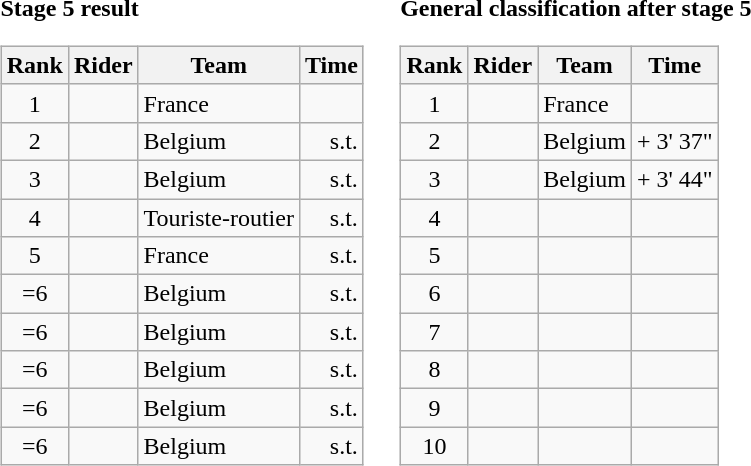<table>
<tr>
<td><strong>Stage 5 result</strong><br><table class="wikitable">
<tr>
<th scope="col">Rank</th>
<th scope="col">Rider</th>
<th scope="col">Team</th>
<th scope="col">Time</th>
</tr>
<tr>
<td style="text-align:center;">1</td>
<td></td>
<td>France</td>
<td style="text-align:right;"></td>
</tr>
<tr>
<td style="text-align:center;">2</td>
<td></td>
<td>Belgium</td>
<td style="text-align:right;">s.t.</td>
</tr>
<tr>
<td style="text-align:center;">3</td>
<td></td>
<td>Belgium</td>
<td style="text-align:right;">s.t.</td>
</tr>
<tr>
<td style="text-align:center;">4</td>
<td></td>
<td>Touriste-routier</td>
<td style="text-align:right;">s.t.</td>
</tr>
<tr>
<td style="text-align:center;">5</td>
<td></td>
<td>France</td>
<td style="text-align:right;">s.t.</td>
</tr>
<tr>
<td style="text-align:center;">=6</td>
<td></td>
<td>Belgium</td>
<td style="text-align:right;">s.t.</td>
</tr>
<tr>
<td style="text-align:center;">=6</td>
<td></td>
<td>Belgium</td>
<td style="text-align:right;">s.t.</td>
</tr>
<tr>
<td style="text-align:center;">=6</td>
<td></td>
<td>Belgium</td>
<td style="text-align:right;">s.t.</td>
</tr>
<tr>
<td style="text-align:center;">=6</td>
<td></td>
<td>Belgium</td>
<td style="text-align:right;">s.t.</td>
</tr>
<tr>
<td style="text-align:center;">=6</td>
<td></td>
<td>Belgium</td>
<td style="text-align:right;">s.t.</td>
</tr>
</table>
</td>
<td></td>
<td><strong>General classification after stage 5</strong><br><table class="wikitable">
<tr>
<th scope="col">Rank</th>
<th scope="col">Rider</th>
<th scope="col">Team</th>
<th scope="col">Time</th>
</tr>
<tr>
<td style="text-align:center;">1</td>
<td></td>
<td>France</td>
<td style="text-align:right;"></td>
</tr>
<tr>
<td style="text-align:center;">2</td>
<td></td>
<td>Belgium</td>
<td style="text-align:right;">+ 3' 37"</td>
</tr>
<tr>
<td style="text-align:center;">3</td>
<td></td>
<td>Belgium</td>
<td style="text-align:right;">+ 3' 44"</td>
</tr>
<tr>
<td style="text-align:center;">4</td>
<td></td>
<td></td>
<td></td>
</tr>
<tr>
<td style="text-align:center;">5</td>
<td></td>
<td></td>
<td></td>
</tr>
<tr>
<td style="text-align:center;">6</td>
<td></td>
<td></td>
<td></td>
</tr>
<tr>
<td style="text-align:center;">7</td>
<td></td>
<td></td>
<td></td>
</tr>
<tr>
<td style="text-align:center;">8</td>
<td></td>
<td></td>
<td></td>
</tr>
<tr>
<td style="text-align:center;">9</td>
<td></td>
<td></td>
<td></td>
</tr>
<tr>
<td style="text-align:center;">10</td>
<td></td>
<td></td>
<td></td>
</tr>
</table>
</td>
</tr>
</table>
